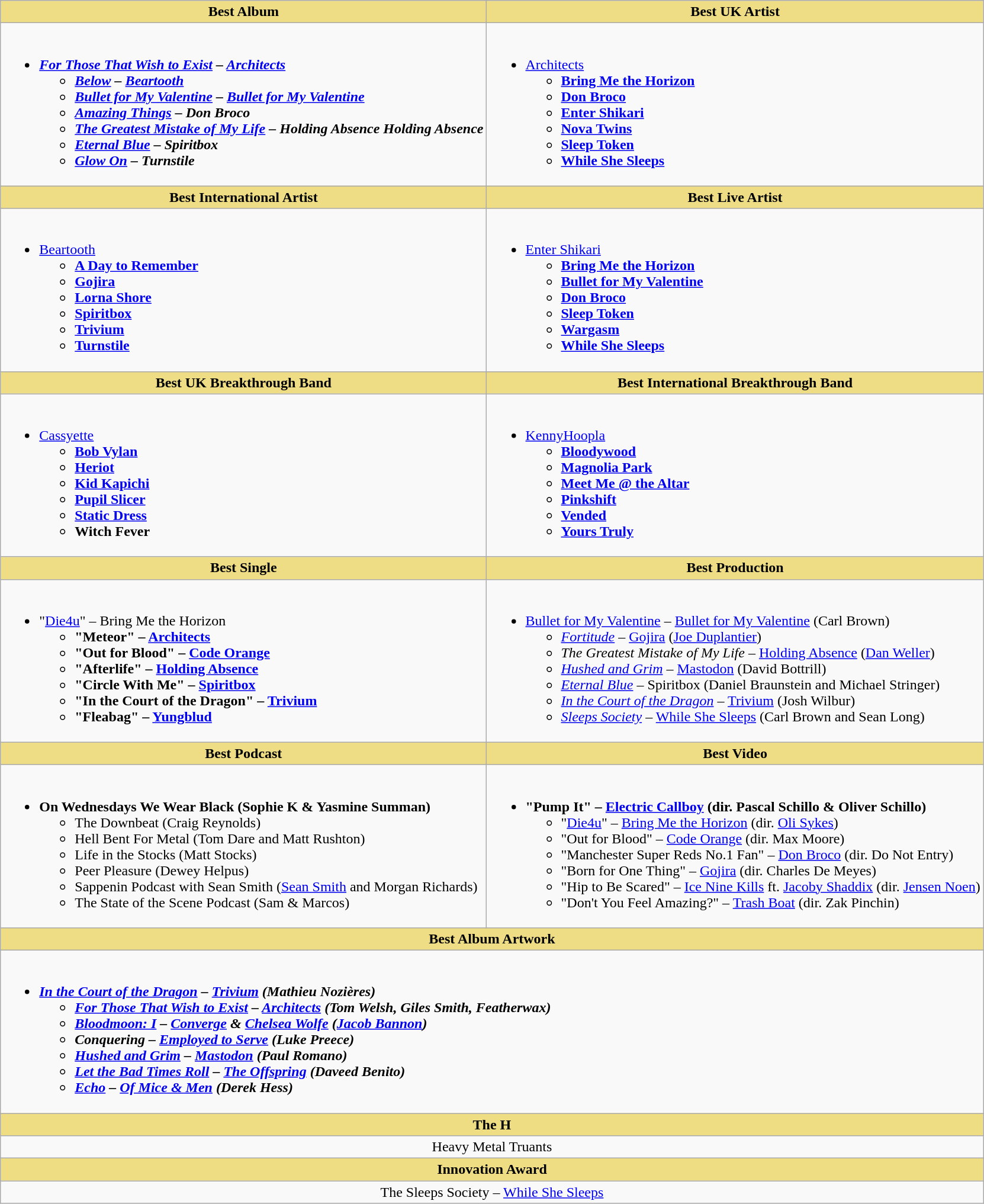<table class="wikitable">
<tr>
<th style="background:#EEDD85; width=50%">Best Album</th>
<th style="background:#EEDD85; width=50%">Best UK Artist</th>
</tr>
<tr>
<td valign="top"><br><ul><li><strong><em><a href='#'>For Those That Wish to Exist</a><em> – <a href='#'>Architects</a><strong><ul><li></em><a href='#'>Below</a><em> – <a href='#'>Beartooth</a></li><li></em><a href='#'>Bullet for My Valentine</a> –<em> <a href='#'>Bullet for My Valentine</a></li><li></em><a href='#'>Amazing Things</a><em> – Don Broco</li><li></em><a href='#'>The Greatest Mistake of My Life</a><em> – Holding Absence Holding Absence</li><li></em><a href='#'>Eternal Blue</a><em> – Spiritbox</li><li></em><a href='#'>Glow On</a><em> – Turnstile</li></ul></li></ul></td>
<td valign="top"><br><ul><li></strong><a href='#'>Architects</a><strong><ul><li><a href='#'>Bring Me the Horizon</a></li><li><a href='#'>Don Broco</a></li><li><a href='#'>Enter Shikari</a></li><li><a href='#'>Nova Twins</a></li><li><a href='#'>Sleep Token</a></li><li><a href='#'>While She Sleeps</a></li></ul></li></ul></td>
</tr>
<tr>
<th style="background:#EEDD85; width=50%">Best International Artist</th>
<th style="background:#EEDD85; width=50%">Best Live Artist</th>
</tr>
<tr>
<td valign="top"><br><ul><li></strong><a href='#'>Beartooth</a><strong><ul><li><a href='#'>A Day to Remember</a></li><li><a href='#'>Gojira</a></li><li><a href='#'>Lorna Shore</a></li><li><a href='#'>Spiritbox</a></li><li><a href='#'>Trivium</a></li><li><a href='#'>Turnstile</a></li></ul></li></ul></td>
<td valign="top"><br><ul><li></strong><a href='#'>Enter Shikari</a><strong><ul><li><a href='#'>Bring Me the Horizon</a></li><li><a href='#'>Bullet for My Valentine</a></li><li><a href='#'>Don Broco</a></li><li><a href='#'>Sleep Token</a></li><li><a href='#'>Wargasm</a></li><li><a href='#'>While She Sleeps</a></li></ul></li></ul></td>
</tr>
<tr>
<th style="background:#EEDD85; width=50%">Best UK Breakthrough Band</th>
<th style="background:#EEDD85; width=50%">Best International Breakthrough Band</th>
</tr>
<tr>
<td valign="top"><br><ul><li></strong><a href='#'>Cassyette</a><strong><ul><li><a href='#'>Bob Vylan</a></li><li><a href='#'>Heriot</a></li><li><a href='#'>Kid Kapichi</a></li><li><a href='#'>Pupil Slicer</a></li><li><a href='#'>Static Dress</a></li><li>Witch Fever</li></ul></li></ul></td>
<td valign="top"><br><ul><li></strong><a href='#'>KennyHoopla</a><strong><ul><li><a href='#'>Bloodywood</a></li><li><a href='#'>Magnolia Park</a></li><li><a href='#'>Meet Me @ the Altar</a></li><li><a href='#'>Pinkshift</a></li><li><a href='#'>Vended</a></li><li><a href='#'>Yours Truly</a></li></ul></li></ul></td>
</tr>
<tr>
<th style="background:#EEDD85; width=50%">Best Single</th>
<th style="background:#EEDD85; width=50%">Best Production</th>
</tr>
<tr>
<td valign="top"><br><ul><li></strong>"<a href='#'>Die4u</a>" – Bring Me the Horizon<strong><ul><li>"Meteor" – <a href='#'>Architects</a></li><li>"Out for Blood" – <a href='#'>Code Orange</a></li><li>"Afterlife" – <a href='#'>Holding Absence</a></li><li>"Circle With Me" – <a href='#'>Spiritbox</a></li><li>"In the Court of the Dragon" – <a href='#'>Trivium</a></li><li>"Fleabag" – <a href='#'>Yungblud</a></li></ul></li></ul></td>
<td valign="top"><br><ul><li></em></strong><a href='#'>Bullet for My Valentine</a></em> – <a href='#'>Bullet for My Valentine</a> (Carl Brown)</strong><ul><li><em><a href='#'>Fortitude</a></em> – <a href='#'>Gojira</a> (<a href='#'>Joe Duplantier</a>)</li><li><em>The Greatest Mistake of My Life</em> – <a href='#'>Holding Absence</a> (<a href='#'>Dan Weller</a>)</li><li><em><a href='#'>Hushed and Grim</a></em> – <a href='#'>Mastodon</a> (David Bottrill)</li><li><em><a href='#'>Eternal Blue</a></em> – Spiritbox (Daniel Braunstein and Michael Stringer)</li><li><em><a href='#'>In the Court of the Dragon</a></em> – <a href='#'>Trivium</a> (Josh Wilbur)</li><li><em><a href='#'>Sleeps Society</a></em> – <a href='#'>While She Sleeps</a> (Carl Brown and Sean Long)</li></ul></li></ul></td>
</tr>
<tr>
<th style="background:#EEDD85; width=50%">Best Podcast</th>
<th style="background:#EEDD85; width=50%">Best Video</th>
</tr>
<tr>
<td valign="top"><br><ul><li><strong>On Wednesdays We Wear Black (Sophie K & Yasmine Summan)</strong><ul><li>The Downbeat (Craig Reynolds)</li><li>Hell Bent For Metal (Tom Dare and Matt Rushton)</li><li>Life in the Stocks (Matt Stocks)</li><li>Peer Pleasure (Dewey Helpus)</li><li>Sappenin Podcast with Sean Smith (<a href='#'>Sean Smith</a> and Morgan Richards)</li><li>The State of the Scene Podcast (Sam & Marcos)</li></ul></li></ul></td>
<td valign="top"><br><ul><li><strong>"Pump It" – <a href='#'>Electric Callboy</a> (dir. Pascal Schillo & Oliver Schillo)</strong><ul><li>"<a href='#'>Die4u</a>" – <a href='#'>Bring Me the Horizon</a> (dir. <a href='#'>Oli Sykes</a>)</li><li>"Out for Blood" – <a href='#'>Code Orange</a> (dir. Max Moore)</li><li>"Manchester Super Reds No.1 Fan" – <a href='#'>Don Broco</a> (dir. Do Not Entry)</li><li>"Born for One Thing" – <a href='#'>Gojira</a> (dir. Charles De Meyes)</li><li>"Hip to Be Scared" – <a href='#'>Ice Nine Kills</a> ft. <a href='#'>Jacoby Shaddix</a> (dir. <a href='#'>Jensen Noen</a>)</li><li>"Don't You Feel Amazing?" – <a href='#'>Trash Boat</a> (dir. Zak Pinchin)</li></ul></li></ul></td>
</tr>
<tr>
<th colspan="2" style="background:#EEDD85; width=50%">Best Album Artwork</th>
</tr>
<tr>
<td colspan="2" valign="top"><br><ul><li><strong><em><a href='#'>In the Court of the Dragon</a><em> – <a href='#'>Trivium</a> (Mathieu Nozières)<strong><ul><li></em><a href='#'>For Those That Wish to Exist</a><em> – <a href='#'>Architects</a> (Tom Welsh, Giles Smith, Featherwax)</li><li></em><a href='#'>Bloodmoon: I</a><em> – <a href='#'>Converge</a> & <a href='#'>Chelsea Wolfe</a> (<a href='#'>Jacob Bannon</a>)</li><li></em>Conquering<em> – <a href='#'>Employed to Serve</a> (Luke Preece)</li><li></em><a href='#'>Hushed and Grim</a><em> – <a href='#'>Mastodon</a> (Paul Romano)</li><li></em><a href='#'>Let the Bad Times Roll</a><em> – <a href='#'>The Offspring</a> (Daveed Benito)</li><li></em><a href='#'>Echo</a><em> – <a href='#'>Of Mice & Men</a> (Derek Hess)</li></ul></li></ul></td>
</tr>
<tr>
<th colspan="2" style="background:#EEDD82; width=50%">The H</th>
</tr>
<tr>
<td colspan="2" scope="row" style="text-align: center;">Heavy Metal Truants</td>
</tr>
<tr>
<th colspan="2" style="background:#EEDD82; width=50%">Innovation Award</th>
</tr>
<tr>
<td colspan="2" style="text-align: center;">The Sleeps Society – <a href='#'>While She Sleeps</a></td>
</tr>
</table>
